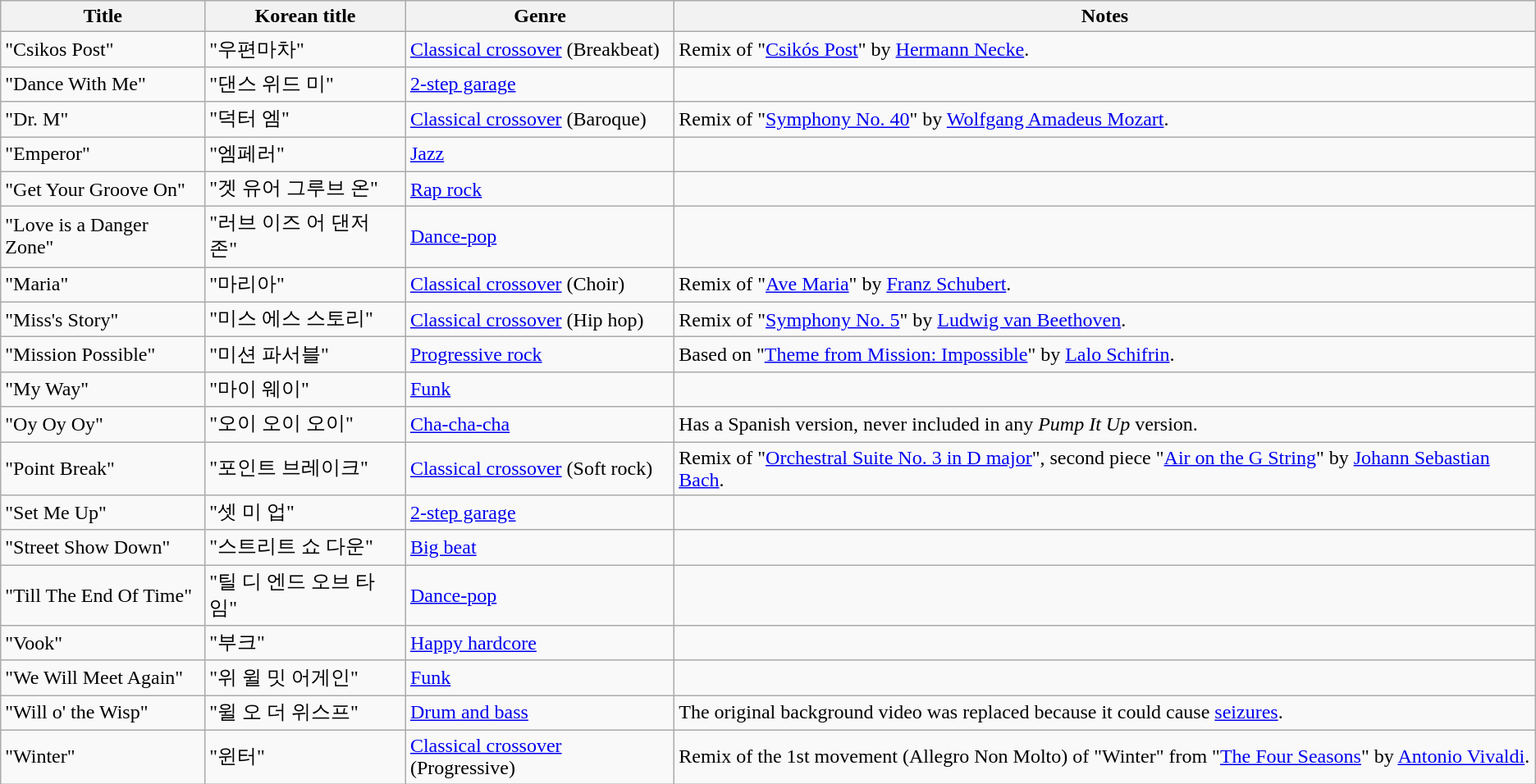<table class="wikitable">
<tr>
<th>Title</th>
<th>Korean title</th>
<th>Genre</th>
<th>Notes</th>
</tr>
<tr>
<td>"Csikos Post"</td>
<td>"우편마차"</td>
<td><a href='#'>Classical crossover</a> (Breakbeat)</td>
<td>Remix of "<a href='#'>Csikós Post</a>" by <a href='#'>Hermann Necke</a>.</td>
</tr>
<tr>
<td>"Dance With Me"</td>
<td>"댄스 위드 미"</td>
<td><a href='#'>2-step garage</a></td>
<td></td>
</tr>
<tr>
<td>"Dr. M"</td>
<td>"덕터 엠"</td>
<td><a href='#'>Classical crossover</a> (Baroque)</td>
<td>Remix of "<a href='#'>Symphony No. 40</a>" by <a href='#'>Wolfgang Amadeus Mozart</a>.</td>
</tr>
<tr>
<td>"Emperor"</td>
<td>"엠페러"</td>
<td><a href='#'>Jazz</a></td>
<td></td>
</tr>
<tr>
<td>"Get Your Groove On"</td>
<td>"겟 유어 그루브 온"</td>
<td><a href='#'>Rap rock</a></td>
<td></td>
</tr>
<tr>
<td>"Love is a Danger Zone"</td>
<td>"러브 이즈 어 댄저 존"</td>
<td><a href='#'>Dance-pop</a></td>
<td></td>
</tr>
<tr>
<td>"Maria"</td>
<td>"마리아"</td>
<td><a href='#'>Classical crossover</a> (Choir)</td>
<td>Remix of "<a href='#'>Ave Maria</a>" by <a href='#'>Franz Schubert</a>.</td>
</tr>
<tr>
<td>"Miss's Story"</td>
<td>"미스 에스 스토리"</td>
<td><a href='#'>Classical crossover</a> (Hip hop)</td>
<td>Remix of "<a href='#'>Symphony No. 5</a>" by <a href='#'>Ludwig van Beethoven</a>.</td>
</tr>
<tr>
<td>"Mission Possible"</td>
<td>"미션 파서블"</td>
<td><a href='#'>Progressive rock</a></td>
<td>Based on "<a href='#'>Theme from Mission: Impossible</a>" by <a href='#'>Lalo Schifrin</a>.</td>
</tr>
<tr>
<td>"My Way"</td>
<td>"마이 웨이"</td>
<td><a href='#'>Funk</a></td>
<td></td>
</tr>
<tr>
<td>"Oy Oy Oy"</td>
<td>"오이 오이 오이"</td>
<td><a href='#'>Cha-cha-cha</a></td>
<td>Has a Spanish version, never included in any <em>Pump It Up</em> version.</td>
</tr>
<tr>
<td>"Point Break"</td>
<td>"포인트 브레이크"</td>
<td><a href='#'>Classical crossover</a> (Soft rock)</td>
<td>Remix of "<a href='#'>Orchestral Suite No. 3 in D major</a>", second piece "<a href='#'>Air on the G String</a>" by <a href='#'>Johann Sebastian Bach</a>.</td>
</tr>
<tr>
<td>"Set Me Up"</td>
<td>"셋 미 업"</td>
<td><a href='#'>2-step garage</a></td>
<td></td>
</tr>
<tr>
<td>"Street Show Down"</td>
<td>"스트리트 쇼 다운"</td>
<td><a href='#'>Big beat</a></td>
<td></td>
</tr>
<tr>
<td>"Till The End Of Time"</td>
<td>"틸 디 엔드 오브 타임"</td>
<td><a href='#'>Dance-pop</a></td>
<td></td>
</tr>
<tr>
<td>"Vook"</td>
<td>"부크"</td>
<td><a href='#'>Happy hardcore</a></td>
<td></td>
</tr>
<tr>
<td>"We Will Meet Again"</td>
<td>"위 윌 밋 어게인"</td>
<td><a href='#'>Funk</a></td>
<td></td>
</tr>
<tr>
<td>"Will o' the Wisp"</td>
<td>"윌 오 더 위스프"</td>
<td><a href='#'>Drum and bass</a></td>
<td>The original background video was replaced because it could cause <a href='#'>seizures</a>.</td>
</tr>
<tr>
<td>"Winter"</td>
<td>"윈터"</td>
<td><a href='#'>Classical crossover</a> (Progressive)</td>
<td>Remix of the 1st movement (Allegro Non Molto) of "Winter" from "<a href='#'>The Four Seasons</a>" by <a href='#'>Antonio Vivaldi</a>.</td>
</tr>
</table>
